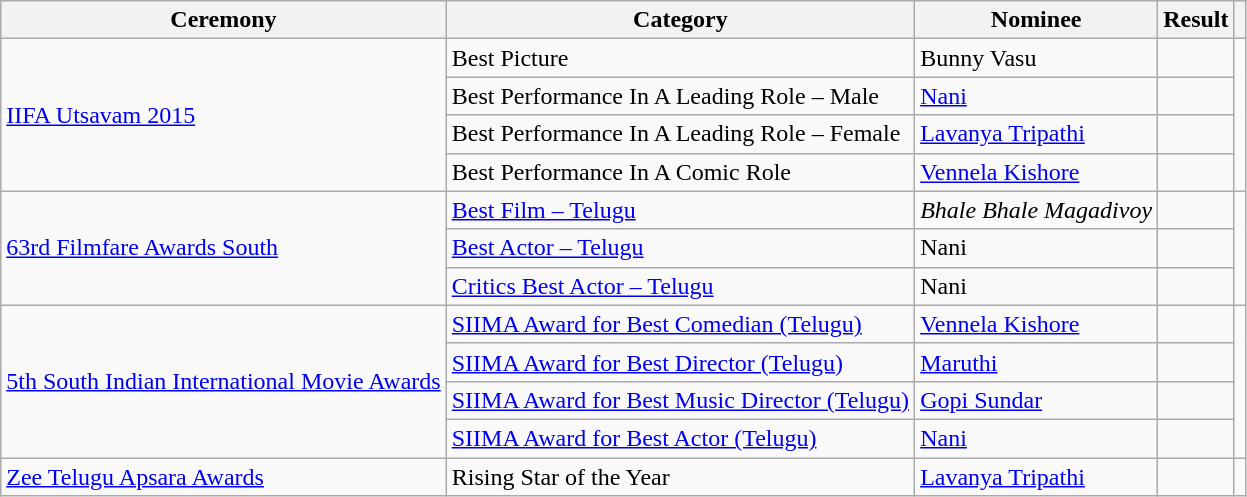<table class="wikitable">
<tr>
<th>Ceremony</th>
<th>Category</th>
<th>Nominee</th>
<th>Result</th>
<th></th>
</tr>
<tr>
<td rowspan="4"><a href='#'>IIFA Utsavam 2015</a></td>
<td>Best Picture</td>
<td>Bunny Vasu</td>
<td></td>
<td rowspan="4" style="text-align: center;"><br></td>
</tr>
<tr>
<td>Best Performance In A Leading Role – Male</td>
<td><a href='#'>Nani</a></td>
<td></td>
</tr>
<tr>
<td>Best Performance In A Leading Role – Female</td>
<td><a href='#'>Lavanya Tripathi</a></td>
<td></td>
</tr>
<tr>
<td>Best Performance In A Comic Role</td>
<td><a href='#'>Vennela Kishore</a></td>
<td></td>
</tr>
<tr>
<td rowspan="3"><a href='#'>63rd Filmfare Awards South</a></td>
<td><a href='#'>Best Film – Telugu</a></td>
<td><em>Bhale Bhale Magadivoy</em></td>
<td></td>
<td rowspan="3" style="text-align: center;"><br></td>
</tr>
<tr>
<td><a href='#'>Best Actor – Telugu</a></td>
<td>Nani</td>
<td></td>
</tr>
<tr>
<td><a href='#'>Critics Best Actor – Telugu</a></td>
<td>Nani</td>
<td></td>
</tr>
<tr>
<td rowspan="4"><a href='#'>5th South Indian International Movie Awards</a></td>
<td><a href='#'>SIIMA Award for Best Comedian (Telugu)</a></td>
<td><a href='#'>Vennela Kishore</a></td>
<td></td>
<td rowspan="4"></td>
</tr>
<tr>
<td><a href='#'>SIIMA Award for Best Director (Telugu)</a></td>
<td><a href='#'>Maruthi</a></td>
<td></td>
</tr>
<tr>
<td><a href='#'>SIIMA Award for Best Music Director (Telugu)</a></td>
<td><a href='#'>Gopi Sundar</a></td>
<td></td>
</tr>
<tr>
<td><a href='#'>SIIMA Award for Best Actor (Telugu)</a></td>
<td><a href='#'>Nani</a></td>
<td></td>
</tr>
<tr>
<td><a href='#'>Zee Telugu Apsara Awards</a></td>
<td>Rising Star of the Year</td>
<td><a href='#'>Lavanya Tripathi</a></td>
<td></td>
<td></td>
</tr>
</table>
